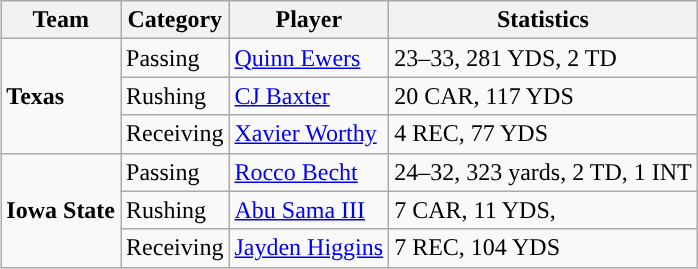<table class="wikitable" style="float: right;">
<tr>
<th>Team</th>
<th>Category</th>
<th>Player</th>
<th>Statistics</th>
</tr>
<tr>
<td rowspan=3><strong>Texas</strong></td>
<td>Passing</td>
<td><a href='#'>Quinn Ewers</a></td>
<td>23–33, 281 YDS, 2 TD</td>
</tr>
<tr>
<td>Rushing</td>
<td><a href='#'>CJ Baxter</a></td>
<td>20 CAR, 117 YDS</td>
</tr>
<tr>
<td>Receiving</td>
<td><a href='#'>Xavier Worthy</a></td>
<td>4 REC, 77 YDS</td>
</tr>
<tr>
<td rowspan=3><strong>Iowa State</strong></td>
<td>Passing</td>
<td><a href='#'>Rocco Becht</a></td>
<td>24–32, 323 yards, 2 TD, 1 INT</td>
</tr>
<tr>
<td>Rushing</td>
<td><a href='#'>Abu Sama III</a></td>
<td>7 CAR, 11 YDS,</td>
</tr>
<tr>
<td>Receiving</td>
<td><a href='#'>Jayden Higgins</a></td>
<td>7 REC, 104 YDS</td>
</tr>
</table>
